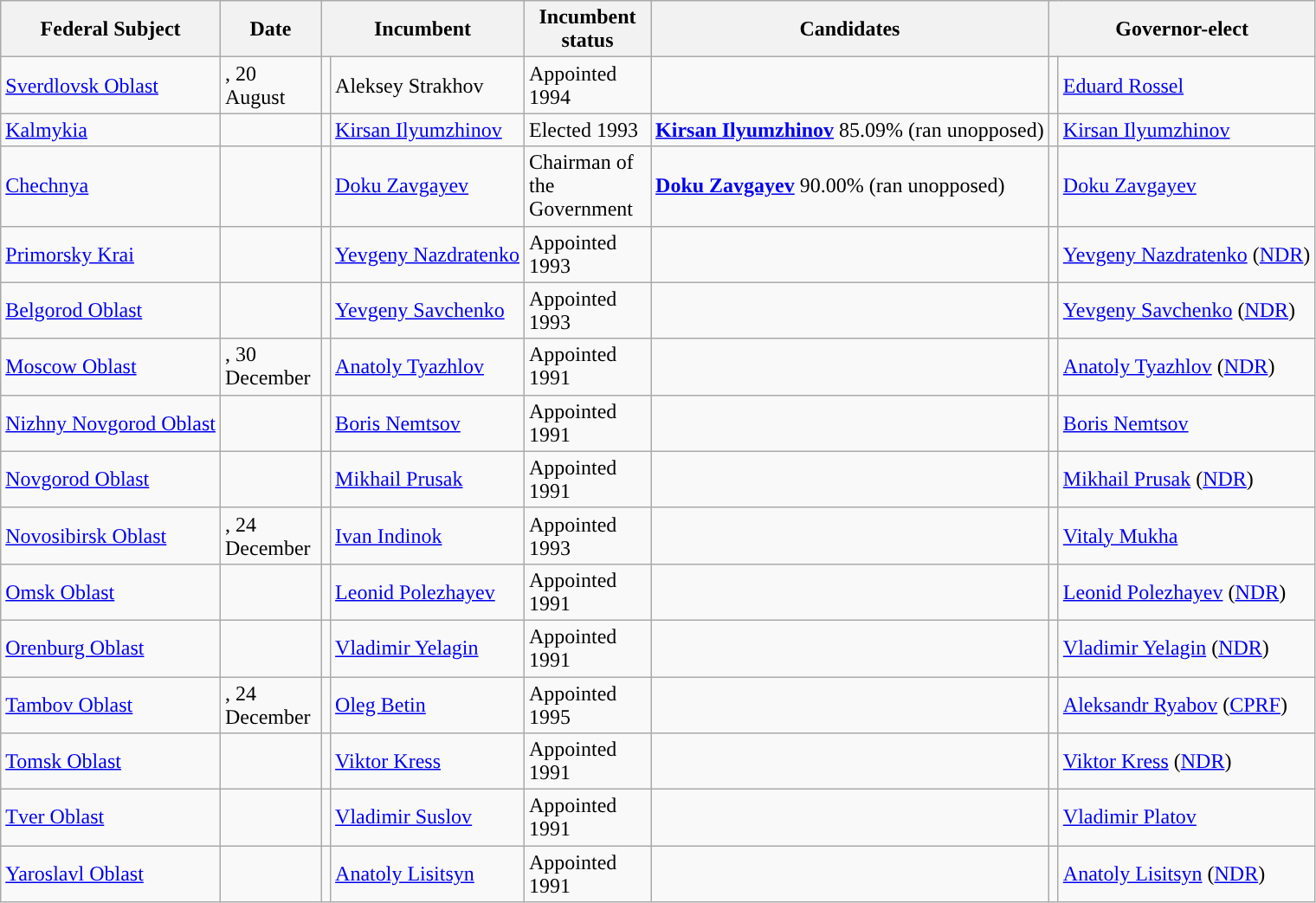<table class="wikitable sortable">
<tr>
<th>Federal Subject</th>
<th style="width: 70px">Date</th>
<th colspan=2>Incumbent</th>
<th style="width: 90px">Incumbent status</th>
<th>Candidates</th>
<th colspan=2>Governor-elect</th>
</tr>
<tr>
<td><a href='#'>Sverdlovsk Oblast</a></td>
<td>, 20 August</td>
<td style="background:"></td>
<td>Aleksey Strakhov</td>
<td>Appointed 1994</td>
<td></td>
<td style="background:"></td>
<td><a href='#'>Eduard Rossel</a></td>
</tr>
<tr>
<td><a href='#'>Kalmykia</a></td>
<td></td>
<td style="background:"></td>
<td><a href='#'>Kirsan Ilyumzhinov</a></td>
<td>Elected 1993</td>
<td> <strong><a href='#'>Kirsan Ilyumzhinov</a></strong> 85.09% (ran unopposed)</td>
<td style="background:"></td>
<td><a href='#'>Kirsan Ilyumzhinov</a></td>
</tr>
<tr>
<td><a href='#'>Chechnya</a></td>
<td></td>
<td style="background:"></td>
<td><a href='#'>Doku Zavgayev</a></td>
<td>Chairman of the Government</td>
<td> <strong><a href='#'>Doku Zavgayev</a></strong> 90.00% (ran unopposed)</td>
<td style="background:"></td>
<td><a href='#'>Doku Zavgayev</a></td>
</tr>
<tr>
<td><a href='#'>Primorsky Krai</a></td>
<td></td>
<td style="background:"></td>
<td><a href='#'>Yevgeny Nazdratenko</a></td>
<td>Appointed 1993</td>
<td></td>
<td style="background:"></td>
<td><a href='#'>Yevgeny Nazdratenko</a> (<a href='#'>NDR</a>)</td>
</tr>
<tr>
<td><a href='#'>Belgorod Oblast</a></td>
<td></td>
<td style="background:"></td>
<td><a href='#'>Yevgeny Savchenko</a></td>
<td>Appointed 1993</td>
<td></td>
<td style="background:"></td>
<td><a href='#'>Yevgeny Savchenko</a> (<a href='#'>NDR</a>)</td>
</tr>
<tr>
<td><a href='#'>Moscow Oblast</a></td>
<td>, 30 December</td>
<td style="background:"></td>
<td><a href='#'>Anatoly Tyazhlov</a></td>
<td>Appointed 1991</td>
<td></td>
<td style="background:"></td>
<td><a href='#'>Anatoly Tyazhlov</a> (<a href='#'>NDR</a>)</td>
</tr>
<tr>
<td><a href='#'>Nizhny Novgorod Oblast</a></td>
<td></td>
<td style="background:"></td>
<td><a href='#'>Boris Nemtsov</a></td>
<td>Appointed 1991</td>
<td></td>
<td style="background:"></td>
<td><a href='#'>Boris Nemtsov</a></td>
</tr>
<tr>
<td><a href='#'>Novgorod Oblast</a></td>
<td></td>
<td style="background:"></td>
<td><a href='#'>Mikhail Prusak</a></td>
<td>Appointed 1991</td>
<td></td>
<td style="background:"></td>
<td><a href='#'>Mikhail Prusak</a> (<a href='#'>NDR</a>)</td>
</tr>
<tr>
<td><a href='#'>Novosibirsk Oblast</a></td>
<td>, 24 December</td>
<td style="background:"></td>
<td><a href='#'>Ivan Indinok</a></td>
<td>Appointed 1993</td>
<td></td>
<td style="background:"></td>
<td><a href='#'>Vitaly Mukha</a></td>
</tr>
<tr>
<td><a href='#'>Omsk Oblast</a></td>
<td></td>
<td style="background:"></td>
<td><a href='#'>Leonid Polezhayev</a></td>
<td>Appointed 1991</td>
<td></td>
<td style="background:"></td>
<td><a href='#'>Leonid Polezhayev</a> (<a href='#'>NDR</a>)</td>
</tr>
<tr>
<td><a href='#'>Orenburg Oblast</a></td>
<td></td>
<td style="background:"></td>
<td><a href='#'>Vladimir Yelagin</a></td>
<td>Appointed 1991</td>
<td></td>
<td style="background:"></td>
<td><a href='#'>Vladimir Yelagin</a> (<a href='#'>NDR</a>)</td>
</tr>
<tr>
<td><a href='#'>Tambov Oblast</a></td>
<td>, 24 December</td>
<td style="background:"></td>
<td><a href='#'>Oleg Betin</a></td>
<td>Appointed 1995</td>
<td></td>
<td style="background:"></td>
<td><a href='#'>Aleksandr Ryabov</a> (<a href='#'>CPRF</a>)</td>
</tr>
<tr>
<td><a href='#'>Tomsk Oblast</a></td>
<td></td>
<td style="background:"></td>
<td><a href='#'>Viktor Kress</a></td>
<td>Appointed 1991</td>
<td></td>
<td style="background:"></td>
<td><a href='#'>Viktor Kress</a> (<a href='#'>NDR</a>)</td>
</tr>
<tr>
<td><a href='#'>Tver Oblast</a></td>
<td></td>
<td style="background:"></td>
<td><a href='#'>Vladimir Suslov</a></td>
<td>Appointed 1991</td>
<td></td>
<td style="background:"></td>
<td><a href='#'>Vladimir Platov</a></td>
</tr>
<tr>
<td><a href='#'>Yaroslavl Oblast</a></td>
<td></td>
<td style="background:"></td>
<td><a href='#'>Anatoly Lisitsyn</a></td>
<td>Appointed 1991</td>
<td></td>
<td style="background:"></td>
<td><a href='#'>Anatoly Lisitsyn</a> (<a href='#'>NDR</a>)</td>
</tr>
</table>
